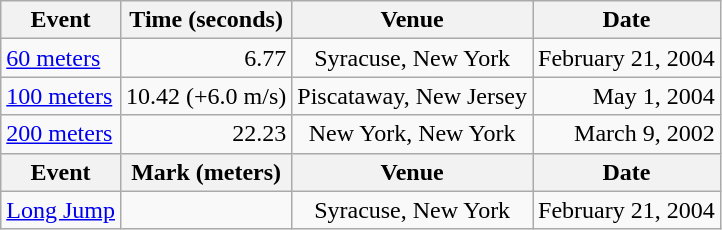<table class="wikitable">
<tr>
<th>Event</th>
<th>Time (seconds)</th>
<th>Venue</th>
<th>Date</th>
</tr>
<tr>
<td><a href='#'>60 meters</a></td>
<td align=right>6.77</td>
<td align=center>Syracuse, New York</td>
<td align=right>February 21, 2004</td>
</tr>
<tr>
<td><a href='#'>100 meters</a></td>
<td align=right>10.42 (+6.0 m/s) </td>
<td align=center>Piscataway, New Jersey</td>
<td align=right>May 1, 2004</td>
</tr>
<tr>
<td><a href='#'>200 meters</a></td>
<td align=right>22.23</td>
<td align=center>New York, New York</td>
<td align=right>March 9, 2002</td>
</tr>
<tr>
<th>Event</th>
<th>Mark (meters)</th>
<th>Venue</th>
<th>Date</th>
</tr>
<tr>
<td><a href='#'>Long Jump</a></td>
<td align=right></td>
<td align=center>Syracuse, New York</td>
<td align=right>February 21, 2004</td>
</tr>
</table>
